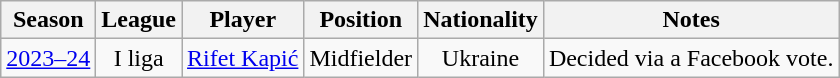<table class="wikitable" style="text-align: center">
<tr>
<th>Season</th>
<th>League</th>
<th>Player</th>
<th>Position</th>
<th>Nationality</th>
<th>Notes</th>
</tr>
<tr>
<td><a href='#'>2023–24</a></td>
<td>I liga</td>
<td><a href='#'>Rifet Kapić</a></td>
<td>Midfielder</td>
<td> Ukraine</td>
<td>Decided via a Facebook vote.</td>
</tr>
</table>
